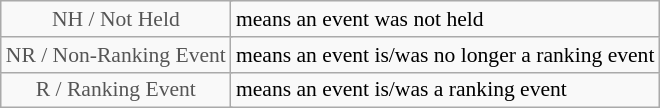<table class="wikitable" style="font-size:90%">
<tr>
<td style="text-align:center; color:#555555;" colspan="4">NH / Not Held</td>
<td>means an event was not held</td>
</tr>
<tr>
<td style="text-align:center; color:#555555;" colspan="4">NR / Non-Ranking Event</td>
<td>means an event is/was no longer a ranking event</td>
</tr>
<tr>
<td style="text-align:center; color:#555555;" colspan="4">R / Ranking Event</td>
<td>means an event is/was a ranking event</td>
</tr>
</table>
